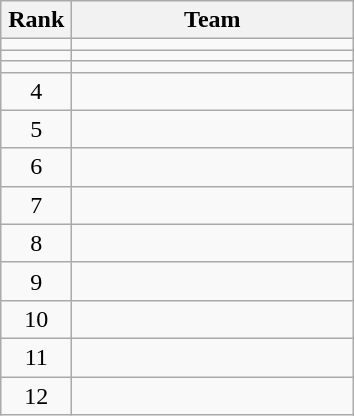<table class="wikitable" style="text-align:center;">
<tr>
<th width=40>Rank</th>
<th width=180>Team</th>
</tr>
<tr>
<td></td>
<td style="text-align:left;"></td>
</tr>
<tr>
<td></td>
<td style="text-align:left;"></td>
</tr>
<tr>
<td></td>
<td style="text-align:left;"></td>
</tr>
<tr>
<td>4</td>
<td style="text-align:left;"></td>
</tr>
<tr>
<td>5</td>
<td style="text-align:left;"></td>
</tr>
<tr>
<td>6</td>
<td style="text-align:left;"></td>
</tr>
<tr>
<td>7</td>
<td style="text-align:left;"></td>
</tr>
<tr>
<td>8</td>
<td style="text-align:left;"></td>
</tr>
<tr>
<td>9</td>
<td style="text-align:left;"></td>
</tr>
<tr>
<td>10</td>
<td style="text-align:left;"></td>
</tr>
<tr>
<td>11</td>
<td style="text-align:left;"></td>
</tr>
<tr>
<td>12</td>
<td style="text-align:left;"></td>
</tr>
</table>
